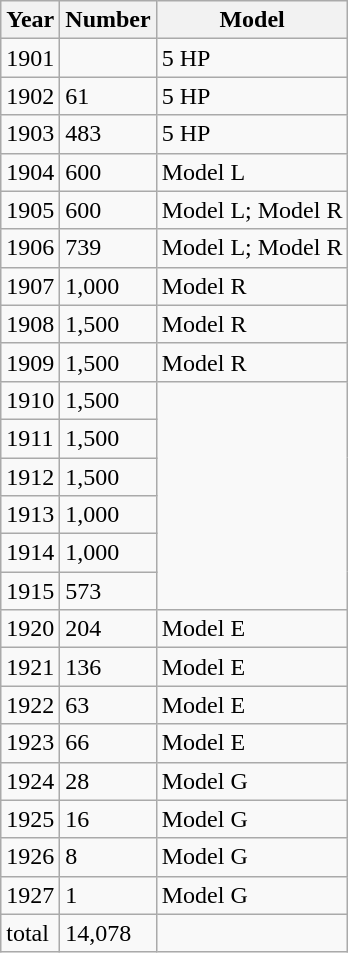<table class="wikitable sortable">
<tr>
<th>Year</th>
<th>Number</th>
<th>Model</th>
</tr>
<tr>
<td>1901</td>
<td></td>
<td>5 HP</td>
</tr>
<tr>
<td>1902</td>
<td>61</td>
<td>5 HP</td>
</tr>
<tr>
<td>1903</td>
<td>483</td>
<td>5 HP</td>
</tr>
<tr>
<td>1904</td>
<td>600</td>
<td>Model L</td>
</tr>
<tr>
<td>1905</td>
<td>600</td>
<td>Model L; Model R</td>
</tr>
<tr>
<td>1906</td>
<td>739</td>
<td>Model L; Model R</td>
</tr>
<tr>
<td>1907</td>
<td>1,000</td>
<td>Model R</td>
</tr>
<tr>
<td>1908</td>
<td>1,500</td>
<td>Model R</td>
</tr>
<tr>
<td>1909</td>
<td>1,500</td>
<td>Model R</td>
</tr>
<tr>
<td>1910</td>
<td>1,500</td>
</tr>
<tr>
<td>1911</td>
<td>1,500</td>
</tr>
<tr>
<td>1912</td>
<td>1,500</td>
</tr>
<tr>
<td>1913</td>
<td>1,000</td>
</tr>
<tr>
<td>1914</td>
<td>1,000</td>
</tr>
<tr>
<td>1915</td>
<td>573</td>
</tr>
<tr>
<td>1920</td>
<td>204</td>
<td>Model E</td>
</tr>
<tr>
<td>1921</td>
<td>136</td>
<td>Model E</td>
</tr>
<tr>
<td>1922</td>
<td>63</td>
<td>Model E</td>
</tr>
<tr>
<td>1923</td>
<td>66</td>
<td>Model E</td>
</tr>
<tr>
<td>1924</td>
<td>28</td>
<td>Model G</td>
</tr>
<tr>
<td>1925</td>
<td>16</td>
<td>Model G</td>
</tr>
<tr>
<td>1926</td>
<td>8</td>
<td>Model G</td>
</tr>
<tr>
<td>1927</td>
<td>1</td>
<td>Model G</td>
</tr>
<tr>
<td>total</td>
<td>14,078</td>
</tr>
</table>
